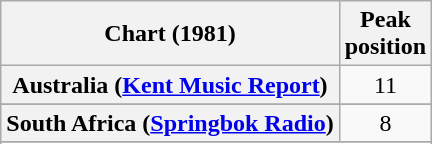<table class="wikitable sortable plainrowheaders" style="text-align:center">
<tr>
<th scope="col">Chart (1981)</th>
<th scope="col">Peak<br>position</th>
</tr>
<tr>
<th scope="row">Australia (<a href='#'>Kent Music Report</a>)</th>
<td>11</td>
</tr>
<tr>
</tr>
<tr>
</tr>
<tr>
</tr>
<tr>
</tr>
<tr>
</tr>
<tr>
</tr>
<tr>
<th scope="row">South Africa (<a href='#'>Springbok Radio</a>)</th>
<td>8</td>
</tr>
<tr>
</tr>
<tr>
</tr>
<tr>
</tr>
</table>
